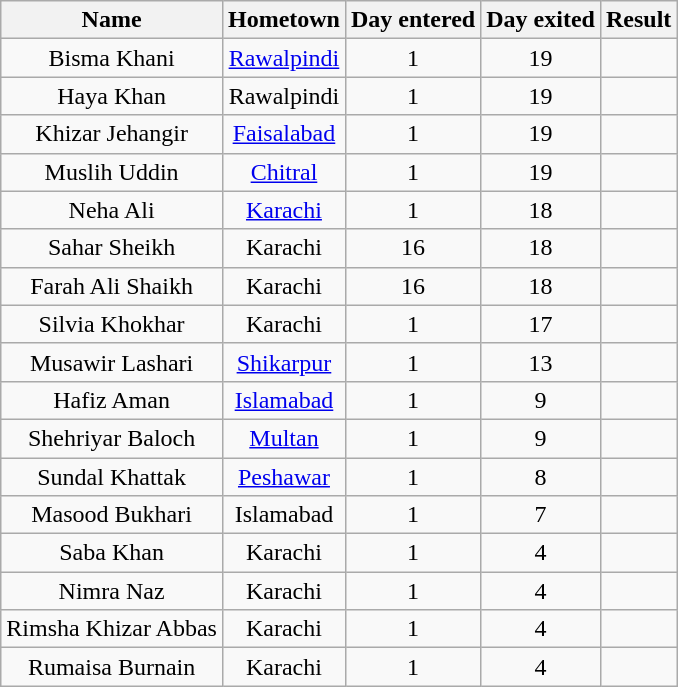<table class="wikitable sortable" style="text-align:center; white-space:nowrap">
<tr>
<th>Name</th>
<th>Hometown</th>
<th>Day entered</th>
<th>Day exited</th>
<th>Result</th>
</tr>
<tr>
<td>Bisma Khani</td>
<td><a href='#'>Rawalpindi</a></td>
<td>1</td>
<td>19</td>
<td></td>
</tr>
<tr>
<td>Haya Khan</td>
<td>Rawalpindi</td>
<td>1</td>
<td>19</td>
<td></td>
</tr>
<tr>
<td>Khizar Jehangir</td>
<td><a href='#'>Faisalabad</a></td>
<td>1</td>
<td>19</td>
<td></td>
</tr>
<tr>
<td>Muslih Uddin</td>
<td><a href='#'>Chitral</a></td>
<td>1</td>
<td>19</td>
<td></td>
</tr>
<tr>
<td>Neha Ali</td>
<td><a href='#'>Karachi</a></td>
<td>1</td>
<td>18</td>
<td></td>
</tr>
<tr>
<td>Sahar Sheikh</td>
<td>Karachi</td>
<td>16</td>
<td>18</td>
<td></td>
</tr>
<tr>
<td>Farah Ali Shaikh</td>
<td>Karachi</td>
<td>16</td>
<td>18</td>
<td></td>
</tr>
<tr>
<td>Silvia Khokhar</td>
<td>Karachi</td>
<td>1</td>
<td>17</td>
<td></td>
</tr>
<tr>
<td>Musawir Lashari</td>
<td><a href='#'>Shikarpur</a></td>
<td>1</td>
<td>13</td>
<td></td>
</tr>
<tr>
<td>Hafiz Aman</td>
<td><a href='#'>Islamabad</a></td>
<td>1</td>
<td>9</td>
<td></td>
</tr>
<tr>
<td>Shehriyar Baloch</td>
<td><a href='#'>Multan</a></td>
<td>1</td>
<td>9</td>
<td></td>
</tr>
<tr>
<td>Sundal Khattak</td>
<td><a href='#'>Peshawar</a></td>
<td>1</td>
<td>8</td>
<td></td>
</tr>
<tr>
<td>Masood Bukhari</td>
<td>Islamabad</td>
<td>1</td>
<td>7</td>
<td></td>
</tr>
<tr>
<td>Saba Khan</td>
<td>Karachi</td>
<td>1</td>
<td>4</td>
<td></td>
</tr>
<tr>
<td>Nimra Naz</td>
<td>Karachi</td>
<td>1</td>
<td>4</td>
<td></td>
</tr>
<tr>
<td>Rimsha Khizar Abbas</td>
<td>Karachi</td>
<td>1</td>
<td>4</td>
<td></td>
</tr>
<tr>
<td>Rumaisa Burnain</td>
<td>Karachi</td>
<td>1</td>
<td>4</td>
<td></td>
</tr>
</table>
